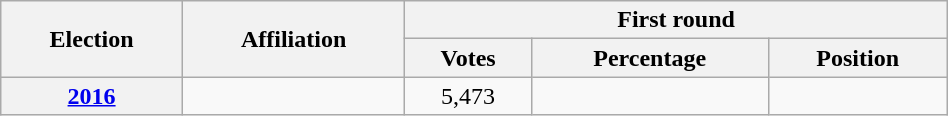<table class=wikitable width=50%>
<tr>
<th rowspan=2>Election</th>
<th rowspan=2>Affiliation</th>
<th colspan=3>First round</th>
</tr>
<tr>
<th>Votes</th>
<th>Percentage</th>
<th>Position</th>
</tr>
<tr align=center>
<th><a href='#'>2016</a></th>
<td></td>
<td>5,473</td>
<td></td>
<td></td>
</tr>
</table>
